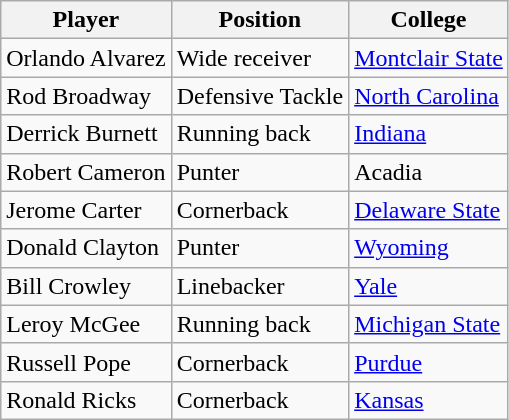<table class="wikitable">
<tr>
<th>Player</th>
<th>Position</th>
<th>College</th>
</tr>
<tr>
<td>Orlando Alvarez</td>
<td>Wide receiver</td>
<td><a href='#'>Montclair State</a></td>
</tr>
<tr>
<td>Rod Broadway</td>
<td>Defensive Tackle</td>
<td><a href='#'>North Carolina</a></td>
</tr>
<tr>
<td>Derrick Burnett</td>
<td>Running back</td>
<td><a href='#'>Indiana</a></td>
</tr>
<tr>
<td>Robert Cameron</td>
<td>Punter</td>
<td>Acadia</td>
</tr>
<tr>
<td>Jerome Carter</td>
<td>Cornerback</td>
<td><a href='#'>Delaware State</a></td>
</tr>
<tr>
<td>Donald Clayton</td>
<td>Punter</td>
<td><a href='#'>Wyoming</a></td>
</tr>
<tr>
<td>Bill Crowley</td>
<td>Linebacker</td>
<td><a href='#'>Yale</a></td>
</tr>
<tr>
<td>Leroy McGee</td>
<td>Running back</td>
<td><a href='#'>Michigan State</a></td>
</tr>
<tr>
<td>Russell Pope</td>
<td>Cornerback</td>
<td><a href='#'>Purdue</a></td>
</tr>
<tr>
<td>Ronald Ricks</td>
<td>Cornerback</td>
<td><a href='#'>Kansas</a></td>
</tr>
</table>
